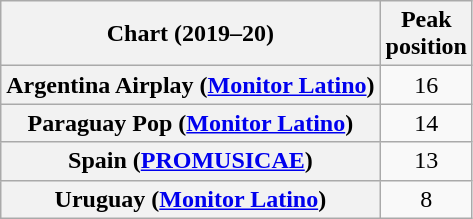<table class="wikitable sortable plainrowheaders" style="text-align:center">
<tr>
<th scope="col">Chart (2019–20)</th>
<th scope="col">Peak<br>position</th>
</tr>
<tr>
<th scope="row">Argentina Airplay (<a href='#'>Monitor Latino</a>)</th>
<td>16</td>
</tr>
<tr>
<th scope="row">Paraguay Pop (<a href='#'>Monitor Latino</a>)</th>
<td>14</td>
</tr>
<tr>
<th scope="row">Spain (<a href='#'>PROMUSICAE</a>)</th>
<td>13</td>
</tr>
<tr>
<th scope="row">Uruguay (<a href='#'>Monitor Latino</a>)</th>
<td>8</td>
</tr>
</table>
